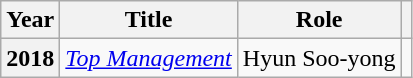<table class="wikitable plainrowheaders sortable">
<tr>
<th scope="col">Year</th>
<th scope="col">Title</th>
<th scope="col">Role</th>
<th scope="col" class="unsortable"></th>
</tr>
<tr>
<th scope="row">2018</th>
<td><em><a href='#'>Top Management</a></em></td>
<td>Hyun Soo-yong</td>
<td style="text-align:center"></td>
</tr>
</table>
